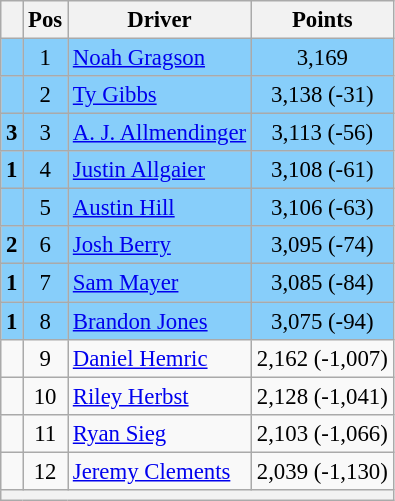<table class="wikitable" style="font-size: 95%;">
<tr>
<th></th>
<th>Pos</th>
<th>Driver</th>
<th>Points</th>
</tr>
<tr style="background:#87CEFA;">
<td align="left"></td>
<td style="text-align:center;">1</td>
<td><a href='#'>Noah Gragson</a></td>
<td style="text-align:center;">3,169</td>
</tr>
<tr style="background:#87CEFA;">
<td align="left"></td>
<td style="text-align:center;">2</td>
<td><a href='#'>Ty Gibbs</a></td>
<td style="text-align:center;">3,138 (-31)</td>
</tr>
<tr style="background:#87CEFA;">
<td align="left"> <strong>3</strong></td>
<td style="text-align:center;">3</td>
<td><a href='#'>A. J. Allmendinger</a></td>
<td style="text-align:center;">3,113 (-56)</td>
</tr>
<tr style="background:#87CEFA;">
<td align="left"> <strong>1</strong></td>
<td style="text-align:center;">4</td>
<td><a href='#'>Justin Allgaier</a></td>
<td style="text-align:center;">3,108 (-61)</td>
</tr>
<tr style="background:#87CEFA;">
<td align="left"></td>
<td style="text-align:center;">5</td>
<td><a href='#'>Austin Hill</a></td>
<td style="text-align:center;">3,106 (-63)</td>
</tr>
<tr style="background:#87CEFA;">
<td align="left"> <strong>2</strong></td>
<td style="text-align:center;">6</td>
<td><a href='#'>Josh Berry</a></td>
<td style="text-align:center;">3,095 (-74)</td>
</tr>
<tr style="background:#87CEFA;">
<td align="left"> <strong>1</strong></td>
<td style="text-align:center;">7</td>
<td><a href='#'>Sam Mayer</a></td>
<td style="text-align:center;">3,085 (-84)</td>
</tr>
<tr style="background:#87CEFA;">
<td align="left"> <strong>1</strong></td>
<td style="text-align:center;">8</td>
<td><a href='#'>Brandon Jones</a></td>
<td style="text-align:center;">3,075 (-94)</td>
</tr>
<tr>
<td align="left"></td>
<td style="text-align:center;">9</td>
<td><a href='#'>Daniel Hemric</a></td>
<td style="text-align:center;">2,162 (-1,007)</td>
</tr>
<tr>
<td align="left"></td>
<td style="text-align:center;">10</td>
<td><a href='#'>Riley Herbst</a></td>
<td style="text-align:center;">2,128 (-1,041)</td>
</tr>
<tr>
<td align="left"></td>
<td style="text-align:center;">11</td>
<td><a href='#'>Ryan Sieg</a></td>
<td style="text-align:center;">2,103 (-1,066)</td>
</tr>
<tr>
<td align="left"></td>
<td style="text-align:center;">12</td>
<td><a href='#'>Jeremy Clements</a></td>
<td style="text-align:center;">2,039 (-1,130)</td>
</tr>
<tr class="sortbottom">
<th colspan="9"></th>
</tr>
</table>
